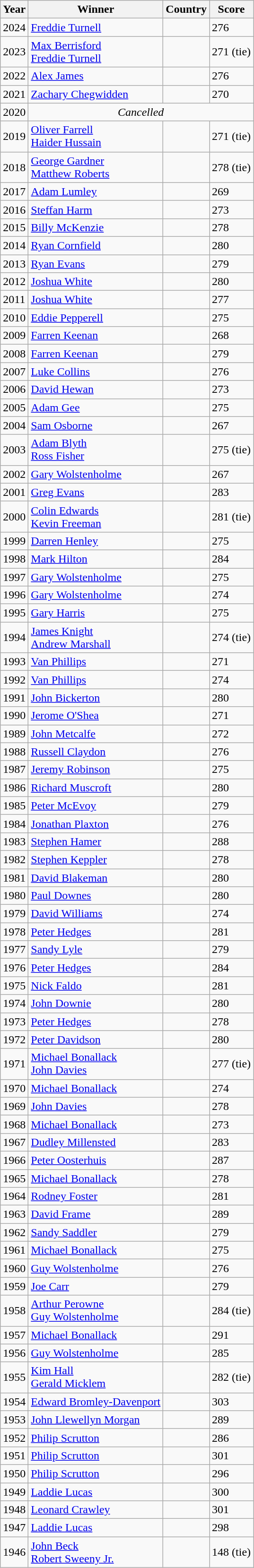<table class="wikitable">
<tr>
<th>Year</th>
<th>Winner</th>
<th>Country</th>
<th>Score</th>
</tr>
<tr>
<td>2024</td>
<td><a href='#'>Freddie Turnell</a></td>
<td></td>
<td>276</td>
</tr>
<tr>
<td>2023</td>
<td><a href='#'>Max Berrisford</a><br><a href='#'>Freddie Turnell</a></td>
<td><br></td>
<td>271 (tie)</td>
</tr>
<tr>
<td>2022</td>
<td><a href='#'>Alex James</a></td>
<td></td>
<td>276</td>
</tr>
<tr>
<td>2021</td>
<td><a href='#'>Zachary Chegwidden</a></td>
<td></td>
<td>270</td>
</tr>
<tr>
<td>2020</td>
<td colspan=3 align=center><em>Cancelled</em></td>
</tr>
<tr>
<td>2019</td>
<td><a href='#'>Oliver Farrell</a><br><a href='#'>Haider Hussain</a></td>
<td><br></td>
<td>271 (tie)</td>
</tr>
<tr>
<td>2018</td>
<td><a href='#'>George Gardner</a><br><a href='#'>Matthew Roberts</a></td>
<td><br></td>
<td>278 (tie)</td>
</tr>
<tr>
<td>2017</td>
<td><a href='#'>Adam Lumley</a></td>
<td></td>
<td>269</td>
</tr>
<tr>
<td>2016</td>
<td><a href='#'>Steffan Harm</a></td>
<td></td>
<td>273</td>
</tr>
<tr>
<td>2015</td>
<td><a href='#'>Billy McKenzie</a></td>
<td></td>
<td>278</td>
</tr>
<tr>
<td>2014</td>
<td><a href='#'>Ryan Cornfield</a></td>
<td></td>
<td>280</td>
</tr>
<tr>
<td>2013</td>
<td><a href='#'>Ryan Evans</a></td>
<td></td>
<td>279</td>
</tr>
<tr>
<td>2012</td>
<td><a href='#'>Joshua White</a></td>
<td></td>
<td>280</td>
</tr>
<tr>
<td>2011</td>
<td><a href='#'>Joshua White</a></td>
<td></td>
<td>277</td>
</tr>
<tr>
<td>2010</td>
<td><a href='#'>Eddie Pepperell</a></td>
<td></td>
<td>275</td>
</tr>
<tr>
<td>2009</td>
<td><a href='#'>Farren Keenan</a></td>
<td></td>
<td>268</td>
</tr>
<tr>
<td>2008</td>
<td><a href='#'>Farren Keenan</a></td>
<td></td>
<td>279</td>
</tr>
<tr>
<td>2007</td>
<td><a href='#'>Luke Collins</a></td>
<td></td>
<td>276</td>
</tr>
<tr>
<td>2006</td>
<td><a href='#'>David Hewan</a></td>
<td></td>
<td>273</td>
</tr>
<tr>
<td>2005</td>
<td><a href='#'>Adam Gee</a></td>
<td></td>
<td>275</td>
</tr>
<tr>
<td>2004</td>
<td><a href='#'>Sam Osborne</a></td>
<td></td>
<td>267</td>
</tr>
<tr>
<td>2003</td>
<td><a href='#'>Adam Blyth</a><br><a href='#'>Ross Fisher</a></td>
<td><br></td>
<td>275 (tie)</td>
</tr>
<tr>
<td>2002</td>
<td><a href='#'>Gary Wolstenholme</a></td>
<td></td>
<td>267</td>
</tr>
<tr>
<td>2001</td>
<td><a href='#'>Greg Evans</a></td>
<td></td>
<td>283</td>
</tr>
<tr>
<td>2000</td>
<td><a href='#'>Colin Edwards</a><br><a href='#'>Kevin Freeman</a></td>
<td><br></td>
<td>281 (tie)</td>
</tr>
<tr>
<td>1999</td>
<td><a href='#'>Darren Henley</a></td>
<td></td>
<td>275</td>
</tr>
<tr>
<td>1998</td>
<td><a href='#'>Mark Hilton</a></td>
<td></td>
<td>284</td>
</tr>
<tr>
<td>1997</td>
<td><a href='#'>Gary Wolstenholme</a></td>
<td></td>
<td>275</td>
</tr>
<tr>
<td>1996</td>
<td><a href='#'>Gary Wolstenholme</a></td>
<td></td>
<td>274</td>
</tr>
<tr>
<td>1995</td>
<td><a href='#'>Gary Harris</a></td>
<td></td>
<td>275</td>
</tr>
<tr>
<td>1994</td>
<td><a href='#'>James Knight</a><br><a href='#'>Andrew Marshall</a></td>
<td><br></td>
<td>274 (tie)</td>
</tr>
<tr>
<td>1993</td>
<td><a href='#'>Van Phillips</a></td>
<td></td>
<td>271</td>
</tr>
<tr>
<td>1992</td>
<td><a href='#'>Van Phillips</a></td>
<td></td>
<td>274</td>
</tr>
<tr>
<td>1991</td>
<td><a href='#'>John Bickerton</a></td>
<td></td>
<td>280</td>
</tr>
<tr>
<td>1990</td>
<td><a href='#'>Jerome O'Shea</a></td>
<td></td>
<td>271</td>
</tr>
<tr>
<td>1989</td>
<td><a href='#'>John Metcalfe</a></td>
<td></td>
<td>272</td>
</tr>
<tr>
<td>1988</td>
<td><a href='#'>Russell Claydon</a></td>
<td></td>
<td>276</td>
</tr>
<tr>
<td>1987</td>
<td><a href='#'>Jeremy Robinson</a></td>
<td></td>
<td>275</td>
</tr>
<tr>
<td>1986</td>
<td><a href='#'>Richard Muscroft</a></td>
<td></td>
<td>280</td>
</tr>
<tr>
<td>1985</td>
<td><a href='#'>Peter McEvoy</a></td>
<td></td>
<td>279</td>
</tr>
<tr>
<td>1984</td>
<td><a href='#'>Jonathan Plaxton</a></td>
<td></td>
<td>276</td>
</tr>
<tr>
<td>1983</td>
<td><a href='#'>Stephen Hamer</a></td>
<td></td>
<td>288</td>
</tr>
<tr>
<td>1982</td>
<td><a href='#'>Stephen Keppler</a></td>
<td></td>
<td>278</td>
</tr>
<tr>
<td>1981</td>
<td><a href='#'>David Blakeman</a></td>
<td></td>
<td>280</td>
</tr>
<tr>
<td>1980</td>
<td><a href='#'>Paul Downes</a></td>
<td></td>
<td>280</td>
</tr>
<tr>
<td>1979</td>
<td><a href='#'>David Williams</a></td>
<td></td>
<td>274</td>
</tr>
<tr>
<td>1978</td>
<td><a href='#'>Peter Hedges</a></td>
<td></td>
<td>281</td>
</tr>
<tr>
<td>1977</td>
<td><a href='#'>Sandy Lyle</a></td>
<td></td>
<td>279</td>
</tr>
<tr>
<td>1976</td>
<td><a href='#'>Peter Hedges</a></td>
<td></td>
<td>284</td>
</tr>
<tr>
<td>1975</td>
<td><a href='#'>Nick Faldo</a></td>
<td></td>
<td>281</td>
</tr>
<tr>
<td>1974</td>
<td><a href='#'>John Downie</a></td>
<td></td>
<td>280</td>
</tr>
<tr>
<td>1973</td>
<td><a href='#'>Peter Hedges</a></td>
<td></td>
<td>278</td>
</tr>
<tr>
<td>1972</td>
<td><a href='#'>Peter Davidson</a></td>
<td></td>
<td>280</td>
</tr>
<tr>
<td>1971</td>
<td><a href='#'>Michael Bonallack</a><br><a href='#'>John Davies</a></td>
<td><br></td>
<td>277 (tie)</td>
</tr>
<tr>
<td>1970</td>
<td><a href='#'>Michael Bonallack</a></td>
<td></td>
<td>274</td>
</tr>
<tr>
<td>1969</td>
<td><a href='#'>John Davies</a></td>
<td></td>
<td>278</td>
</tr>
<tr>
<td>1968</td>
<td><a href='#'>Michael Bonallack</a></td>
<td></td>
<td>273</td>
</tr>
<tr>
<td>1967</td>
<td><a href='#'>Dudley Millensted</a></td>
<td></td>
<td>283</td>
</tr>
<tr>
<td>1966</td>
<td><a href='#'>Peter Oosterhuis</a></td>
<td></td>
<td>287</td>
</tr>
<tr>
<td>1965</td>
<td><a href='#'>Michael Bonallack</a></td>
<td></td>
<td>278</td>
</tr>
<tr>
<td>1964</td>
<td><a href='#'>Rodney Foster</a></td>
<td></td>
<td>281</td>
</tr>
<tr>
<td>1963</td>
<td><a href='#'>David Frame</a></td>
<td></td>
<td>289</td>
</tr>
<tr>
<td>1962</td>
<td><a href='#'>Sandy Saddler</a></td>
<td></td>
<td>279</td>
</tr>
<tr>
<td>1961</td>
<td><a href='#'>Michael Bonallack</a></td>
<td></td>
<td>275</td>
</tr>
<tr>
<td>1960</td>
<td><a href='#'>Guy Wolstenholme</a></td>
<td></td>
<td>276</td>
</tr>
<tr>
<td>1959</td>
<td><a href='#'>Joe Carr</a></td>
<td></td>
<td>279</td>
</tr>
<tr>
<td>1958</td>
<td><a href='#'>Arthur Perowne</a><br><a href='#'>Guy Wolstenholme</a></td>
<td><br></td>
<td>284 (tie)</td>
</tr>
<tr>
<td>1957</td>
<td><a href='#'>Michael Bonallack</a></td>
<td></td>
<td>291</td>
</tr>
<tr>
<td>1956</td>
<td><a href='#'>Guy Wolstenholme</a></td>
<td></td>
<td>285</td>
</tr>
<tr>
<td>1955</td>
<td><a href='#'>Kim Hall</a><br><a href='#'>Gerald Micklem</a></td>
<td><br></td>
<td>282 (tie)</td>
</tr>
<tr>
<td>1954</td>
<td><a href='#'>Edward Bromley-Davenport</a></td>
<td></td>
<td>303</td>
</tr>
<tr>
<td>1953</td>
<td><a href='#'>John Llewellyn Morgan</a></td>
<td></td>
<td>289</td>
</tr>
<tr>
<td>1952</td>
<td><a href='#'>Philip Scrutton</a></td>
<td></td>
<td>286</td>
</tr>
<tr>
<td>1951</td>
<td><a href='#'>Philip Scrutton</a></td>
<td></td>
<td>301</td>
</tr>
<tr>
<td>1950</td>
<td><a href='#'>Philip Scrutton</a></td>
<td></td>
<td>296</td>
</tr>
<tr>
<td>1949</td>
<td><a href='#'>Laddie Lucas</a></td>
<td></td>
<td>300</td>
</tr>
<tr>
<td>1948</td>
<td><a href='#'>Leonard Crawley</a></td>
<td></td>
<td>301</td>
</tr>
<tr>
<td>1947</td>
<td><a href='#'>Laddie Lucas</a></td>
<td></td>
<td>298</td>
</tr>
<tr>
<td>1946</td>
<td><a href='#'>John Beck</a><br><a href='#'>Robert Sweeny Jr.</a></td>
<td><br></td>
<td>148 (tie)</td>
</tr>
</table>
